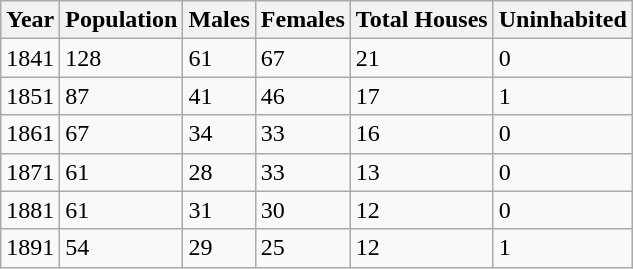<table class="wikitable">
<tr>
<th>Year</th>
<th>Population</th>
<th>Males</th>
<th>Females</th>
<th>Total Houses</th>
<th>Uninhabited</th>
</tr>
<tr>
<td>1841</td>
<td>128</td>
<td>61</td>
<td>67</td>
<td>21</td>
<td>0</td>
</tr>
<tr>
<td>1851</td>
<td>87</td>
<td>41</td>
<td>46</td>
<td>17</td>
<td>1</td>
</tr>
<tr>
<td>1861</td>
<td>67</td>
<td>34</td>
<td>33</td>
<td>16</td>
<td>0</td>
</tr>
<tr>
<td>1871</td>
<td>61</td>
<td>28</td>
<td>33</td>
<td>13</td>
<td>0</td>
</tr>
<tr>
<td>1881</td>
<td>61</td>
<td>31</td>
<td>30</td>
<td>12</td>
<td>0</td>
</tr>
<tr>
<td>1891</td>
<td>54</td>
<td>29</td>
<td>25</td>
<td>12</td>
<td>1</td>
</tr>
</table>
